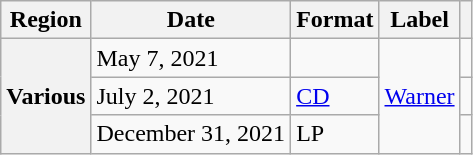<table class="wikitable plainrowheaders">
<tr>
<th scope="col">Region</th>
<th scope="col">Date</th>
<th scope="col">Format</th>
<th scope="col">Label</th>
<th scope="col"></th>
</tr>
<tr>
<th scope="row" rowspan="3">Various</th>
<td>May 7, 2021</td>
<td></td>
<td rowspan="3"><a href='#'>Warner</a></td>
<td align="center"></td>
</tr>
<tr>
<td>July 2, 2021</td>
<td><a href='#'>CD</a></td>
<td align="center"></td>
</tr>
<tr>
<td>December 31, 2021</td>
<td>LP</td>
<td align="center"></td>
</tr>
</table>
